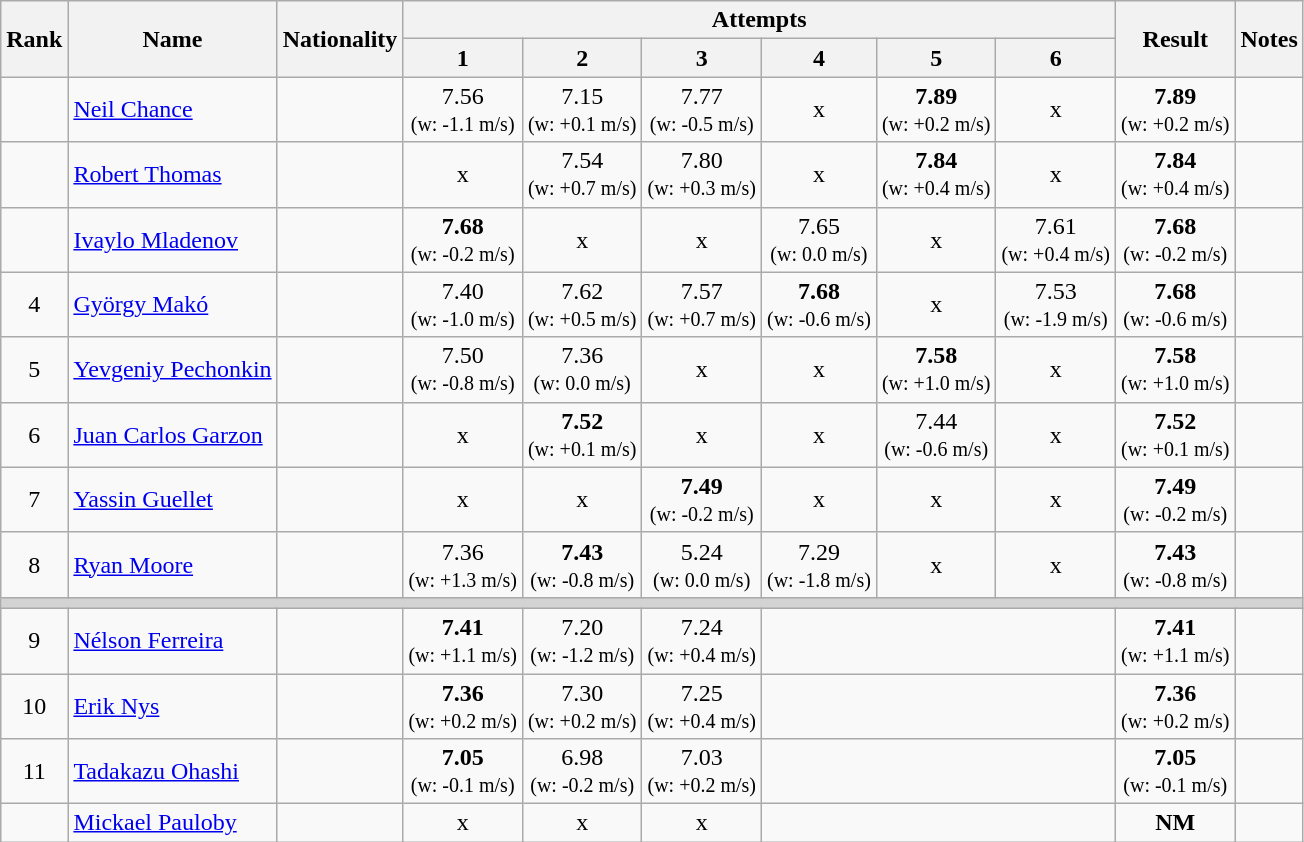<table class="wikitable sortable" style="text-align:center">
<tr>
<th rowspan=2>Rank</th>
<th rowspan=2>Name</th>
<th rowspan=2>Nationality</th>
<th colspan=6>Attempts</th>
<th rowspan=2>Result</th>
<th rowspan=2>Notes</th>
</tr>
<tr>
<th>1</th>
<th>2</th>
<th>3</th>
<th>4</th>
<th>5</th>
<th>6</th>
</tr>
<tr>
<td></td>
<td align=left><a href='#'>Neil Chance</a></td>
<td align=left></td>
<td>7.56<br><small>(w: -1.1 m/s)</small></td>
<td>7.15<br><small>(w: +0.1 m/s)</small></td>
<td>7.77<br><small>(w: -0.5 m/s)</small></td>
<td>x</td>
<td><strong>7.89</strong><br><small>(w: +0.2 m/s)</small></td>
<td>x</td>
<td><strong>7.89</strong> <br><small>(w: +0.2 m/s)</small></td>
<td></td>
</tr>
<tr>
<td></td>
<td align=left><a href='#'>Robert Thomas</a></td>
<td align=left></td>
<td>x</td>
<td>7.54<br><small>(w: +0.7 m/s)</small></td>
<td>7.80<br><small>(w: +0.3 m/s)</small></td>
<td>x</td>
<td><strong>7.84</strong><br><small>(w: +0.4 m/s)</small></td>
<td>x</td>
<td><strong>7.84</strong> <br><small>(w: +0.4 m/s)</small></td>
<td></td>
</tr>
<tr>
<td></td>
<td align=left><a href='#'>Ivaylo Mladenov</a></td>
<td align=left></td>
<td><strong>7.68</strong><br><small>(w: -0.2 m/s)</small></td>
<td>x</td>
<td>x</td>
<td>7.65<br><small>(w: 0.0 m/s)</small></td>
<td>x</td>
<td>7.61<br><small>(w: +0.4 m/s)</small></td>
<td><strong>7.68</strong> <br><small>(w: -0.2 m/s)</small></td>
<td></td>
</tr>
<tr>
<td>4</td>
<td align=left><a href='#'>György Makó</a></td>
<td align=left></td>
<td>7.40<br><small>(w: -1.0 m/s)</small></td>
<td>7.62<br><small>(w: +0.5 m/s)</small></td>
<td>7.57<br><small>(w: +0.7 m/s)</small></td>
<td><strong>7.68</strong><br><small>(w: -0.6 m/s)</small></td>
<td>x</td>
<td>7.53<br><small>(w: -1.9 m/s)</small></td>
<td><strong>7.68</strong> <br><small>(w: -0.6 m/s)</small></td>
<td></td>
</tr>
<tr>
<td>5</td>
<td align=left><a href='#'>Yevgeniy Pechonkin</a></td>
<td align=left></td>
<td>7.50<br><small>(w: -0.8 m/s)</small></td>
<td>7.36<br><small>(w: 0.0 m/s)</small></td>
<td>x</td>
<td>x</td>
<td><strong>7.58</strong><br><small>(w: +1.0 m/s)</small></td>
<td>x</td>
<td><strong>7.58</strong> <br><small>(w: +1.0 m/s)</small></td>
<td></td>
</tr>
<tr>
<td>6</td>
<td align=left><a href='#'>Juan Carlos Garzon</a></td>
<td align=left></td>
<td>x</td>
<td><strong>7.52</strong><br><small>(w: +0.1 m/s)</small></td>
<td>x</td>
<td>x</td>
<td>7.44<br><small>(w: -0.6 m/s)</small></td>
<td>x</td>
<td><strong>7.52</strong> <br><small>(w: +0.1 m/s)</small></td>
<td></td>
</tr>
<tr>
<td>7</td>
<td align=left><a href='#'>Yassin Guellet</a></td>
<td align=left></td>
<td>x</td>
<td>x</td>
<td><strong>7.49</strong><br><small>(w: -0.2 m/s)</small></td>
<td>x</td>
<td>x</td>
<td>x</td>
<td><strong>7.49</strong> <br><small>(w: -0.2 m/s)</small></td>
<td></td>
</tr>
<tr>
<td>8</td>
<td align=left><a href='#'>Ryan Moore</a></td>
<td align=left></td>
<td>7.36<br><small>(w: +1.3 m/s)</small></td>
<td><strong>7.43</strong><br><small>(w: -0.8 m/s)</small></td>
<td>5.24<br><small>(w: 0.0 m/s)</small></td>
<td>7.29<br><small>(w: -1.8 m/s)</small></td>
<td>x</td>
<td>x</td>
<td><strong>7.43</strong> <br><small>(w: -0.8 m/s)</small></td>
<td></td>
</tr>
<tr>
<td colspan=11 bgcolor=lightgray></td>
</tr>
<tr>
<td>9</td>
<td align=left><a href='#'>Nélson Ferreira</a></td>
<td align=left></td>
<td><strong>7.41</strong><br><small>(w: +1.1 m/s)</small></td>
<td>7.20<br><small>(w: -1.2 m/s)</small></td>
<td>7.24<br><small>(w: +0.4 m/s)</small></td>
<td colspan=3></td>
<td><strong>7.41</strong> <br><small>(w: +1.1 m/s)</small></td>
<td></td>
</tr>
<tr>
<td>10</td>
<td align=left><a href='#'>Erik Nys</a></td>
<td align=left></td>
<td><strong>7.36</strong><br><small>(w: +0.2 m/s)</small></td>
<td>7.30<br><small>(w: +0.2 m/s)</small></td>
<td>7.25<br><small>(w: +0.4 m/s)</small></td>
<td colspan=3></td>
<td><strong>7.36</strong> <br><small>(w: +0.2 m/s)</small></td>
<td></td>
</tr>
<tr>
<td>11</td>
<td align=left><a href='#'>Tadakazu Ohashi</a></td>
<td align=left></td>
<td><strong>7.05</strong><br><small>(w: -0.1 m/s)</small></td>
<td>6.98<br><small>(w: -0.2 m/s)</small></td>
<td>7.03<br><small>(w: +0.2 m/s)</small></td>
<td colspan=3></td>
<td><strong>7.05</strong> <br><small>(w: -0.1 m/s)</small></td>
<td></td>
</tr>
<tr>
<td></td>
<td align=left><a href='#'>Mickael Pauloby</a></td>
<td align=left></td>
<td>x</td>
<td>x</td>
<td>x</td>
<td colspan=3></td>
<td><strong>NM</strong></td>
<td></td>
</tr>
</table>
